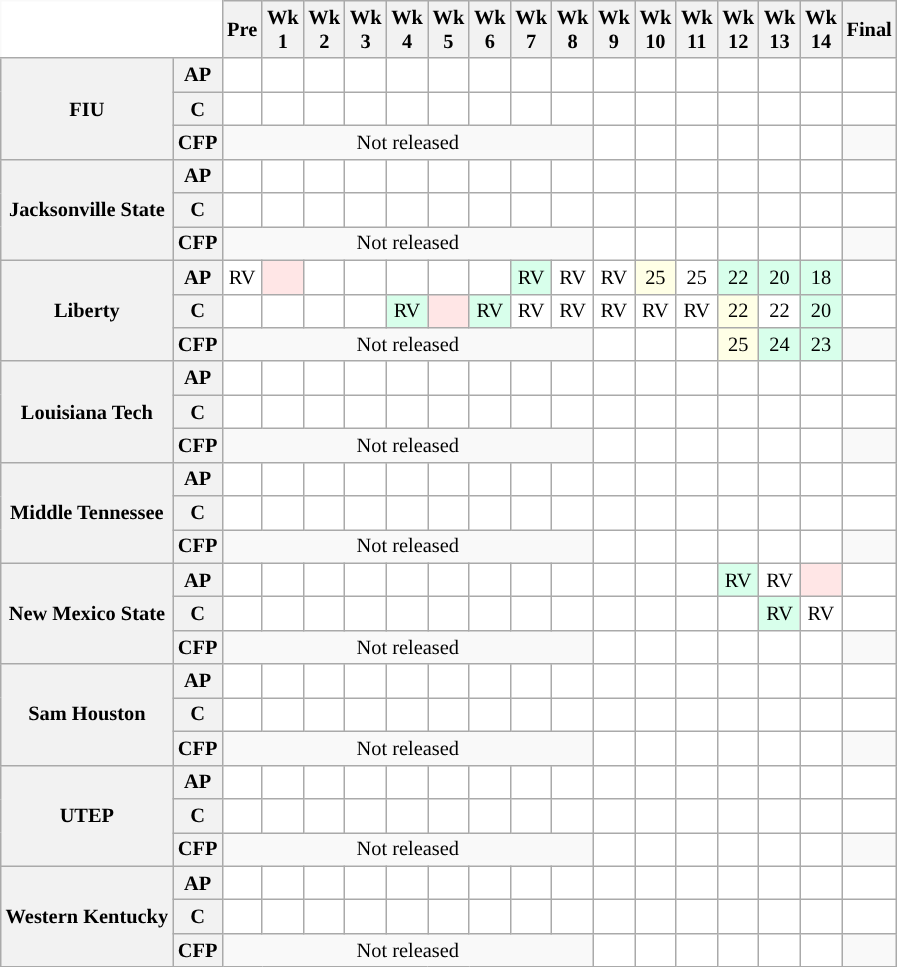<table class="wikitable" style="white-space:nowrap;font-size:85%;">
<tr>
<th colspan=2 style="background:white; border-top-style:hidden; border-left-style:hidden;"> </th>
<th>Pre</th>
<th>Wk<br>1</th>
<th>Wk<br>2</th>
<th>Wk<br>3</th>
<th>Wk<br>4</th>
<th>Wk<br>5</th>
<th>Wk<br>6</th>
<th>Wk<br>7</th>
<th>Wk<br>8</th>
<th>Wk<br>9</th>
<th>Wk<br>10</th>
<th>Wk<br>11</th>
<th>Wk<br>12</th>
<th>Wk<br>13</th>
<th>Wk<br>14</th>
<th>Final</th>
</tr>
<tr style="text-align:center;">
<th rowspan=3 style=>FIU</th>
<th>AP</th>
<td style="background:#FFF;"></td>
<td style="background:#FFF;"></td>
<td style="background:#FFF;"></td>
<td style="background:#FFF;"></td>
<td style="background:#FFF;"></td>
<td style="background:#FFF;"></td>
<td style="background:#FFF;"></td>
<td style="background:#FFF;"></td>
<td style="background:#FFF;"></td>
<td style="background:#FFF;"></td>
<td style="background:#FFF;"></td>
<td style="background:#FFF;"></td>
<td style="background:#FFF;"></td>
<td style="background:#FFF;"></td>
<td style="background:#FFF;"></td>
<td style="background:#FFF;"></td>
</tr>
<tr style="text-align:center;">
<th>C</th>
<td style="background:#FFF;"></td>
<td style="background:#FFF;"></td>
<td style="background:#FFF;"></td>
<td style="background:#FFF;"></td>
<td style="background:#FFF;"></td>
<td style="background:#FFF;"></td>
<td style="background:#FFF;"></td>
<td style="background:#FFF;"></td>
<td style="background:#FFF;"></td>
<td style="background:#FFF;"></td>
<td style="background:#FFF;"></td>
<td style="background:#FFF;"></td>
<td style="background:#FFF;"></td>
<td style="background:#FFF;"></td>
<td style="background:#FFF;"></td>
<td style="background:#FFF;"></td>
</tr>
<tr style="text-align:center;">
<th>CFP</th>
<td colspan="9" style="text-align:center;">Not released</td>
<td style="background:#FFF;"></td>
<td style="background:#FFF;"></td>
<td style="background:#FFF;"></td>
<td style="background:#FFF;"></td>
<td style="background:#FFF;"></td>
<td style="background:#FFF;"></td>
<td style="text-align:center;"></td>
</tr>
<tr style="text-align:center;">
<th rowspan=3 style=>Jacksonville State</th>
<th>AP</th>
<td style="background:#FFF;"></td>
<td style="background:#FFF;"></td>
<td style="background:#FFF;"></td>
<td style="background:#FFF;"></td>
<td style="background:#FFF;"></td>
<td style="background:#FFF;"></td>
<td style="background:#FFF;"></td>
<td style="background:#FFF;"></td>
<td style="background:#FFF;"></td>
<td style="background:#FFF;"></td>
<td style="background:#FFF;"></td>
<td style="background:#FFF;"></td>
<td style="background:#FFF;"></td>
<td style="background:#FFF;"></td>
<td style="background:#FFF;"></td>
<td style="background:#FFF;"></td>
</tr>
<tr style="text-align:center;">
<th>C</th>
<td style="background:#FFF;"></td>
<td style="background:#FFF;"></td>
<td style="background:#FFF;"></td>
<td style="background:#FFF;"></td>
<td style="background:#FFF;"></td>
<td style="background:#FFF;"></td>
<td style="background:#FFF;"></td>
<td style="background:#FFF;"></td>
<td style="background:#FFF;"></td>
<td style="background:#FFF;"></td>
<td style="background:#FFF;"></td>
<td style="background:#FFF;"></td>
<td style="background:#FFF;"></td>
<td style="background:#FFF;"></td>
<td style="background:#FFF;"></td>
<td style="background:#FFF;"></td>
</tr>
<tr style="text-align:center;">
<th>CFP</th>
<td colspan="9" style="text-align:center;">Not released</td>
<td style="background:#FFF;"></td>
<td style="background:#FFF;"></td>
<td style="background:#FFF;"></td>
<td style="background:#FFF;"></td>
<td style="background:#FFF;"></td>
<td style="background:#FFF;"></td>
<td style="text-align:center;"></td>
</tr>
<tr style="text-align:center;">
<th rowspan=3 style=>Liberty</th>
<th>AP</th>
<td style="background:#FFF;">RV</td>
<td style="background:#ffe6e6;"></td>
<td style="background:#FFF;"></td>
<td style="background:#FFF;"></td>
<td style="background:#FFF;"></td>
<td style="background:#FFF;"></td>
<td style="background:#FFF;"></td>
<td style="background:#d8ffeb;">RV</td>
<td style="background:#FFF;">RV</td>
<td style="background:#FFF;">RV</td>
<td style="background:#ffffe6;">25</td>
<td style="background:#FFF;">25</td>
<td style="background:#d8ffeb;">22</td>
<td style="background:#d8ffeb;">20</td>
<td style="background:#d8ffeb;">18</td>
<td style="background:#FFF;"></td>
</tr>
<tr style="text-align:center;">
<th>C</th>
<td style="background:#FFF;"></td>
<td style="background:#FFF;"></td>
<td style="background:#FFF;"></td>
<td style="background:#FFF;"></td>
<td style="background:#d8ffeb;">RV</td>
<td style="background:#ffe6e6;"></td>
<td style="background:#d8ffeb;">RV</td>
<td style="background:#FFF;">RV</td>
<td style="background:#FFF;">RV</td>
<td style="background:#FFF;">RV</td>
<td style="background:#FFF;">RV</td>
<td style="background:#FFF;">RV</td>
<td style="background:#ffffe6;">22</td>
<td style="background:#FFF;">22</td>
<td style="background:#d8ffeb;">20</td>
<td style="background:#FFF;"></td>
</tr>
<tr style="text-align:center;">
<th>CFP</th>
<td colspan="9" style="text-align:center;">Not released</td>
<td style="background:#FFF;"></td>
<td style="background:#FFF;"></td>
<td style="background:#FFF;"></td>
<td style="background:#ffffe6;">25</td>
<td style="background:#d8ffeb;">24</td>
<td style="background:#d8ffeb;">23</td>
<td style="text-align:center;"></td>
</tr>
<tr style="text-align:center;">
<th rowspan=3 style=>Louisiana Tech</th>
<th>AP</th>
<td style="background:#FFF;"></td>
<td style="background:#FFF;"></td>
<td style="background:#FFF;"></td>
<td style="background:#FFF;"></td>
<td style="background:#FFF;"></td>
<td style="background:#FFF;"></td>
<td style="background:#FFF;"></td>
<td style="background:#FFF;"></td>
<td style="background:#FFF;"></td>
<td style="background:#FFF;"></td>
<td style="background:#FFF;"></td>
<td style="background:#FFF;"></td>
<td style="background:#FFF;"></td>
<td style="background:#FFF;"></td>
<td style="background:#FFF;"></td>
<td style="background:#FFF;"></td>
</tr>
<tr style="text-align:center;">
<th>C</th>
<td style="background:#FFF;"></td>
<td style="background:#FFF;"></td>
<td style="background:#FFF;"></td>
<td style="background:#FFF;"></td>
<td style="background:#FFF;"></td>
<td style="background:#FFF;"></td>
<td style="background:#FFF;"></td>
<td style="background:#FFF;"></td>
<td style="background:#FFF;"></td>
<td style="background:#FFF;"></td>
<td style="background:#FFF;"></td>
<td style="background:#FFF;"></td>
<td style="background:#FFF;"></td>
<td style="background:#FFF;"></td>
<td style="background:#FFF;"></td>
<td style="background:#FFF;"></td>
</tr>
<tr style="text-align:center;">
<th>CFP</th>
<td colspan="9" style="text-align:center;">Not released</td>
<td style="background:#FFF;"></td>
<td style="background:#FFF;"></td>
<td style="background:#FFF;"></td>
<td style="background:#FFF;"></td>
<td style="background:#FFF;"></td>
<td style="background:#FFF;"></td>
<td style="text-align:center;"></td>
</tr>
<tr style="text-align:center;">
<th rowspan=3 style=>Middle Tennessee</th>
<th>AP</th>
<td style="background:#FFF;"></td>
<td style="background:#FFF;"></td>
<td style="background:#FFF;"></td>
<td style="background:#FFF;"></td>
<td style="background:#FFF;"></td>
<td style="background:#FFF;"></td>
<td style="background:#FFF;"></td>
<td style="background:#FFF;"></td>
<td style="background:#FFF;"></td>
<td style="background:#FFF;"></td>
<td style="background:#FFF;"></td>
<td style="background:#FFF;"></td>
<td style="background:#FFF;"></td>
<td style="background:#FFF;"></td>
<td style="background:#FFF;"></td>
<td style="background:#FFF;"></td>
</tr>
<tr style="text-align:center;">
<th>C</th>
<td style="background:#FFF;"></td>
<td style="background:#FFF;"></td>
<td style="background:#FFF;"></td>
<td style="background:#FFF;"></td>
<td style="background:#FFF;"></td>
<td style="background:#FFF;"></td>
<td style="background:#FFF;"></td>
<td style="background:#FFF;"></td>
<td style="background:#FFF;"></td>
<td style="background:#FFF;"></td>
<td style="background:#FFF;"></td>
<td style="background:#FFF;"></td>
<td style="background:#FFF;"></td>
<td style="background:#FFF;"></td>
<td style="background:#FFF;"></td>
<td style="background:#FFF;"></td>
</tr>
<tr style="text-align:center;">
<th>CFP</th>
<td colspan="9" style="text-align:center;">Not released</td>
<td style="background:#FFF;"></td>
<td style="background:#FFF;"></td>
<td style="background:#FFF;"></td>
<td style="background:#FFF;"></td>
<td style="background:#FFF;"></td>
<td style="background:#FFF;"></td>
<td style="text-align:center;"></td>
</tr>
<tr style="text-align:center;">
<th rowspan=3 style=>New Mexico State</th>
<th>AP</th>
<td style="background:#FFF;"></td>
<td style="background:#FFF;"></td>
<td style="background:#FFF;"></td>
<td style="background:#FFF;"></td>
<td style="background:#FFF;"></td>
<td style="background:#FFF;"></td>
<td style="background:#FFF;"></td>
<td style="background:#FFF;"></td>
<td style="background:#FFF;"></td>
<td style="background:#FFF;"></td>
<td style="background:#FFF;"></td>
<td style="background:#FFF;"></td>
<td style="background:#d8ffeb;">RV</td>
<td style="background:#FFF;">RV</td>
<td style="background:#ffe6e6;"></td>
<td style="background:#FFF;"></td>
</tr>
<tr style="text-align:center;">
<th>C</th>
<td style="background:#FFF;"></td>
<td style="background:#FFF;"></td>
<td style="background:#FFF;"></td>
<td style="background:#FFF;"></td>
<td style="background:#FFF;"></td>
<td style="background:#FFF;"></td>
<td style="background:#FFF;"></td>
<td style="background:#FFF;"></td>
<td style="background:#FFF;"></td>
<td style="background:#FFF;"></td>
<td style="background:#FFF;"></td>
<td style="background:#FFF;"></td>
<td style="background:#FFF;"></td>
<td style="background:#d8ffeb;">RV</td>
<td style="background:#FFF;">RV</td>
<td style="background:#FFF;"></td>
</tr>
<tr style="text-align:center;">
<th>CFP</th>
<td colspan="9" style="text-align:center;">Not released</td>
<td style="background:#FFF;"></td>
<td style="background:#FFF;"></td>
<td style="background:#FFF;"></td>
<td style="background:#FFF;"></td>
<td style="background:#FFF;"></td>
<td style="background:#FFF;"></td>
<td style="text-align:center;"></td>
</tr>
<tr style="text-align:center;">
<th rowspan=3 style=>Sam Houston</th>
<th>AP</th>
<td style="background:#FFF;"></td>
<td style="background:#FFF;"></td>
<td style="background:#FFF;"></td>
<td style="background:#FFF;"></td>
<td style="background:#FFF;"></td>
<td style="background:#FFF;"></td>
<td style="background:#FFF;"></td>
<td style="background:#FFF;"></td>
<td style="background:#FFF;"></td>
<td style="background:#FFF;"></td>
<td style="background:#FFF;"></td>
<td style="background:#FFF;"></td>
<td style="background:#FFF;"></td>
<td style="background:#FFF;"></td>
<td style="background:#FFF;"></td>
<td style="background:#FFF;"></td>
</tr>
<tr style="text-align:center;">
<th>C</th>
<td style="background:#FFF;"></td>
<td style="background:#FFF;"></td>
<td style="background:#FFF;"></td>
<td style="background:#FFF;"></td>
<td style="background:#FFF;"></td>
<td style="background:#FFF;"></td>
<td style="background:#FFF;"></td>
<td style="background:#FFF;"></td>
<td style="background:#FFF;"></td>
<td style="background:#FFF;"></td>
<td style="background:#FFF;"></td>
<td style="background:#FFF;"></td>
<td style="background:#FFF;"></td>
<td style="background:#FFF;"></td>
<td style="background:#FFF;"></td>
<td style="background:#FFF;"></td>
</tr>
<tr style="text-align:center;">
<th>CFP</th>
<td colspan="9" style="text-align:center;">Not released</td>
<td style="background:#FFF;"></td>
<td style="background:#FFF;"></td>
<td style="background:#FFF;"></td>
<td style="background:#FFF;"></td>
<td style="background:#FFF;"></td>
<td style="background:#FFF;"></td>
<td style="text-align:center;"></td>
</tr>
<tr style="text-align:center;">
<th rowspan=3 style=>UTEP</th>
<th>AP</th>
<td style="background:#FFF;"></td>
<td style="background:#FFF;"></td>
<td style="background:#FFF;"></td>
<td style="background:#FFF;"></td>
<td style="background:#FFF;"></td>
<td style="background:#FFF;"></td>
<td style="background:#FFF;"></td>
<td style="background:#FFF;"></td>
<td style="background:#FFF;"></td>
<td style="background:#FFF;"></td>
<td style="background:#FFF;"></td>
<td style="background:#FFF;"></td>
<td style="background:#FFF;"></td>
<td style="background:#FFF;"></td>
<td style="background:#FFF;"></td>
<td style="background:#FFF;"></td>
</tr>
<tr style="text-align:center;">
<th>C</th>
<td style="background:#FFF;"></td>
<td style="background:#FFF;"></td>
<td style="background:#FFF;"></td>
<td style="background:#FFF;"></td>
<td style="background:#FFF;"></td>
<td style="background:#FFF;"></td>
<td style="background:#FFF;"></td>
<td style="background:#FFF;"></td>
<td style="background:#FFF;"></td>
<td style="background:#FFF;"></td>
<td style="background:#FFF;"></td>
<td style="background:#FFF;"></td>
<td style="background:#FFF;"></td>
<td style="background:#FFF;"></td>
<td style="background:#FFF;"></td>
<td style="background:#FFF;"></td>
</tr>
<tr style="text-align:center;">
<th>CFP</th>
<td colspan="9" style="text-align:center;">Not released</td>
<td style="background:#FFF;"></td>
<td style="background:#FFF;"></td>
<td style="background:#FFF;"></td>
<td style="background:#FFF;"></td>
<td style="background:#FFF;"></td>
<td style="background:#FFF;"></td>
<td style="text-align:center;"></td>
</tr>
<tr style="text-align:center;">
<th rowspan=3 style=>Western Kentucky</th>
<th>AP</th>
<td style="background:#FFF;"></td>
<td style="background:#FFF;"></td>
<td style="background:#FFF;"></td>
<td style="background:#FFF;"></td>
<td style="background:#FFF;"></td>
<td style="background:#FFF;"></td>
<td style="background:#FFF;"></td>
<td style="background:#FFF;"></td>
<td style="background:#FFF;"></td>
<td style="background:#FFF;"></td>
<td style="background:#FFF;"></td>
<td style="background:#FFF;"></td>
<td style="background:#FFF;"></td>
<td style="background:#FFF;"></td>
<td style="background:#FFF;"></td>
<td style="background:#FFF;"></td>
</tr>
<tr style="text-align:center;">
<th>C</th>
<td style="background:#FFF;"></td>
<td style="background:#FFF;"></td>
<td style="background:#FFF;"></td>
<td style="background:#FFF;"></td>
<td style="background:#FFF;"></td>
<td style="background:#FFF;"></td>
<td style="background:#FFF;"></td>
<td style="background:#FFF;"></td>
<td style="background:#FFF;"></td>
<td style="background:#FFF;"></td>
<td style="background:#FFF;"></td>
<td style="background:#FFF;"></td>
<td style="background:#FFF;"></td>
<td style="background:#FFF;"></td>
<td style="background:#FFF;"></td>
<td style="background:#FFF;"></td>
</tr>
<tr style="text-align:center;">
<th>CFP</th>
<td colspan="9" style="text-align:center;">Not released</td>
<td style="background:#FFF;"></td>
<td style="background:#FFF;"></td>
<td style="background:#FFF;"></td>
<td style="background:#FFF;"></td>
<td style="background:#FFF;"></td>
<td style="background:#FFF;"></td>
<td style="text-align:center;"></td>
</tr>
</table>
